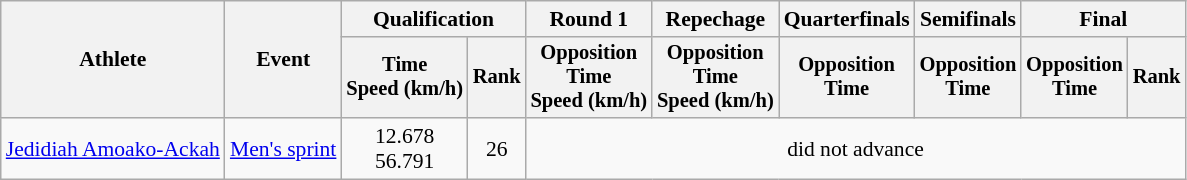<table class="wikitable" style="font-size:90%;">
<tr>
<th rowspan=2>Athlete</th>
<th rowspan=2>Event</th>
<th colspan=2>Qualification</th>
<th>Round 1</th>
<th>Repechage</th>
<th>Quarterfinals</th>
<th>Semifinals</th>
<th colspan=2>Final</th>
</tr>
<tr style="font-size:95%">
<th>Time<br>Speed (km/h)</th>
<th>Rank</th>
<th>Opposition<br>Time<br>Speed (km/h)</th>
<th>Opposition<br>Time<br>Speed (km/h)</th>
<th>Opposition<br>Time</th>
<th>Opposition<br>Time</th>
<th>Opposition<br>Time</th>
<th>Rank</th>
</tr>
<tr align=center>
<td align=left><a href='#'>Jedidiah Amoako-Ackah</a></td>
<td align=left><a href='#'>Men's sprint</a></td>
<td>12.678<br>56.791</td>
<td>26</td>
<td colspan=6>did not advance</td>
</tr>
</table>
